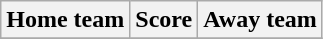<table class="wikitable" style="text-align: center">
<tr>
<th>Home team</th>
<th>Score</th>
<th>Away team</th>
</tr>
<tr>
</tr>
</table>
